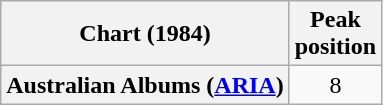<table class="wikitable sortable plainrowheaders" style="text-align:center">
<tr>
<th scope="col">Chart (1984)</th>
<th scope="col">Peak<br>position</th>
</tr>
<tr>
<th scope="row">Australian Albums (<a href='#'>ARIA</a>)</th>
<td>8</td>
</tr>
</table>
